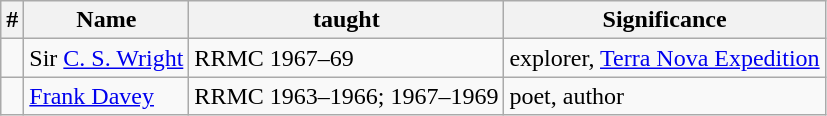<table class="wikitable">
<tr>
<th>#</th>
<th>Name</th>
<th>taught</th>
<th>Significance</th>
</tr>
<tr>
<td></td>
<td>Sir <a href='#'>C. S. Wright</a></td>
<td>RRMC 1967–69</td>
<td>explorer, <a href='#'>Terra Nova Expedition</a></td>
</tr>
<tr>
<td></td>
<td><a href='#'>Frank Davey</a></td>
<td>RRMC 1963–1966; 1967–1969</td>
<td>poet, author</td>
</tr>
</table>
